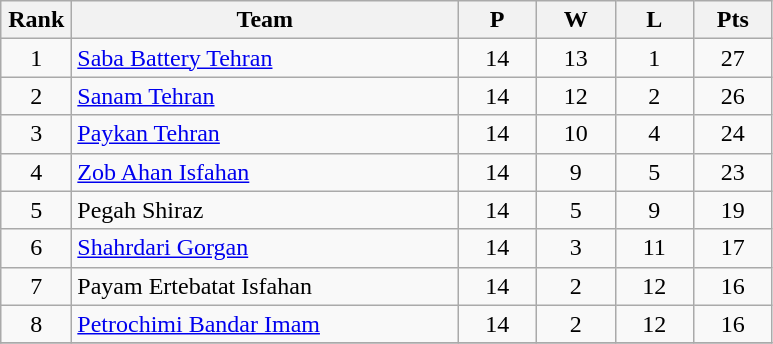<table class="wikitable" style="text-align: center;">
<tr>
<th width=40>Rank</th>
<th width=250>Team</th>
<th width=45>P</th>
<th width=45>W</th>
<th width=45>L</th>
<th width=45>Pts</th>
</tr>
<tr>
<td>1</td>
<td align="left"><a href='#'>Saba Battery Tehran</a></td>
<td>14</td>
<td>13</td>
<td>1</td>
<td>27</td>
</tr>
<tr>
<td>2</td>
<td align="left"><a href='#'>Sanam Tehran</a></td>
<td>14</td>
<td>12</td>
<td>2</td>
<td>26</td>
</tr>
<tr>
<td>3</td>
<td align="left"><a href='#'>Paykan Tehran</a></td>
<td>14</td>
<td>10</td>
<td>4</td>
<td>24</td>
</tr>
<tr>
<td>4</td>
<td align="left"><a href='#'>Zob Ahan Isfahan</a></td>
<td>14</td>
<td>9</td>
<td>5</td>
<td>23</td>
</tr>
<tr>
<td>5</td>
<td align="left">Pegah Shiraz</td>
<td>14</td>
<td>5</td>
<td>9</td>
<td>19</td>
</tr>
<tr>
<td>6</td>
<td align="left"><a href='#'>Shahrdari Gorgan</a></td>
<td>14</td>
<td>3</td>
<td>11</td>
<td>17</td>
</tr>
<tr>
<td>7</td>
<td align="left">Payam Ertebatat Isfahan</td>
<td>14</td>
<td>2</td>
<td>12</td>
<td>16</td>
</tr>
<tr>
<td>8</td>
<td align="left"><a href='#'>Petrochimi Bandar Imam</a></td>
<td>14</td>
<td>2</td>
<td>12</td>
<td>16</td>
</tr>
<tr>
</tr>
</table>
